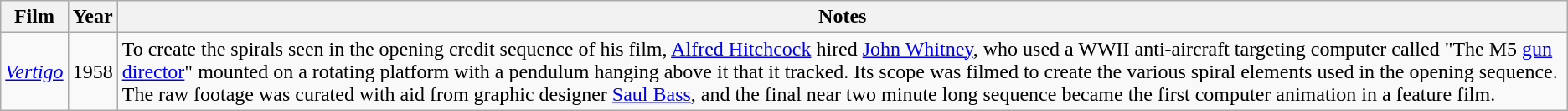<table class="wikitable">
<tr>
<th>Film</th>
<th>Year</th>
<th>Notes</th>
</tr>
<tr>
<td><em><a href='#'>Vertigo</a></em></td>
<td>1958</td>
<td>To create the spirals seen in the opening credit sequence of his film, <a href='#'>Alfred Hitchcock</a> hired <a href='#'>John Whitney</a>, who used a WWII anti-aircraft targeting computer called "The M5 <a href='#'>gun director</a>" mounted on a rotating platform with a pendulum hanging above it that it tracked. Its scope was filmed to create the various spiral elements used in the opening sequence. The raw footage was curated with aid from graphic designer <a href='#'>Saul Bass</a>, and the final near two minute long sequence became the first computer animation in a feature film.</td>
</tr>
</table>
